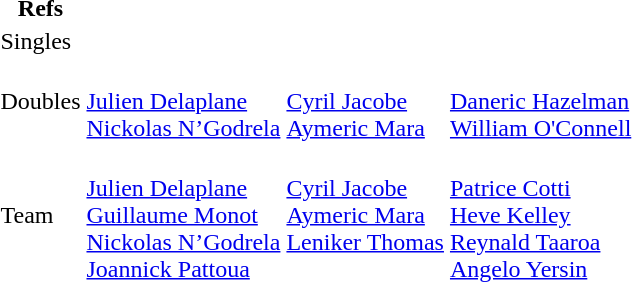<table>
<tr>
<th>Refs</th>
</tr>
<tr>
<td>Singles</td>
<td></td>
<td></td>
<td></td>
<td align= center></td>
</tr>
<tr>
<td>Doubles</td>
<td valign=top> <br> <a href='#'>Julien Delaplane</a> <br> <a href='#'>Nickolas N’Godrela</a></td>
<td valign=top> <br> <a href='#'>Cyril Jacobe</a> <br> <a href='#'>Aymeric Mara</a></td>
<td valign=top> <br> <a href='#'>Daneric Hazelman</a> <br> <a href='#'>William O'Connell</a></td>
<td align= center></td>
</tr>
<tr>
<td>Team</td>
<td valign=top> <br> <a href='#'>Julien Delaplane</a> <br> <a href='#'>Guillaume Monot</a> <br> <a href='#'>Nickolas N’Godrela</a> <br> <a href='#'>Joannick Pattoua</a></td>
<td valign=top> <br> <a href='#'>Cyril Jacobe</a> <br> <a href='#'>Aymeric Mara</a> <br> <a href='#'>Leniker Thomas</a></td>
<td valign=top> <br> <a href='#'>Patrice Cotti</a> <br> <a href='#'>Heve Kelley</a> <br> <a href='#'>Reynald Taaroa</a> <br> <a href='#'>Angelo Yersin</a></td>
<td align= center></td>
</tr>
</table>
